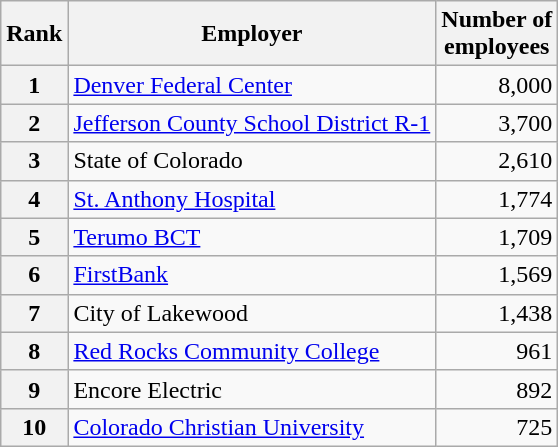<table class="wikitable">
<tr>
<th scope="col">Rank</th>
<th scope="col">Employer</th>
<th scope="col">Number of<br>employees</th>
</tr>
<tr>
<th scope="row">1</th>
<td><a href='#'>Denver Federal Center</a></td>
<td style="text-align:right;">8,000</td>
</tr>
<tr>
<th scope="row">2</th>
<td><a href='#'>Jefferson County School District R-1</a></td>
<td style="text-align:right;">3,700</td>
</tr>
<tr>
<th scope="row">3</th>
<td>State of Colorado</td>
<td style="text-align:right;">2,610</td>
</tr>
<tr>
<th scope="row">4</th>
<td><a href='#'>St. Anthony Hospital</a></td>
<td style="text-align:right;">1,774</td>
</tr>
<tr>
<th scope="row">5</th>
<td><a href='#'>Terumo BCT</a></td>
<td style="text-align:right;">1,709</td>
</tr>
<tr>
<th scope="row">6</th>
<td><a href='#'>FirstBank</a></td>
<td style="text-align:right;">1,569</td>
</tr>
<tr>
<th scope="row">7</th>
<td>City of Lakewood</td>
<td style="text-align:right;">1,438</td>
</tr>
<tr>
<th scope="row">8</th>
<td><a href='#'>Red Rocks Community College</a></td>
<td style="text-align:right;">961</td>
</tr>
<tr>
<th scope="row">9</th>
<td>Encore Electric</td>
<td style="text-align:right;">892</td>
</tr>
<tr>
<th scope="row">10</th>
<td><a href='#'>Colorado Christian University</a></td>
<td style="text-align:right;">725</td>
</tr>
</table>
